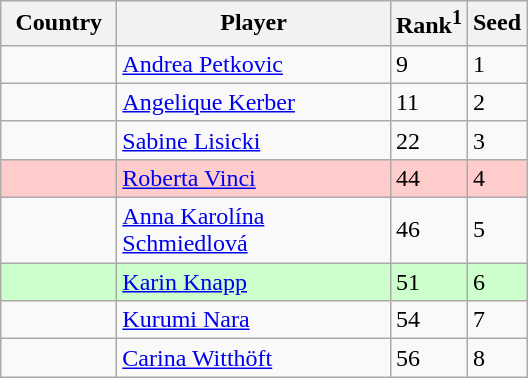<table class="sortable wikitable">
<tr>
<th width="70">Country</th>
<th width="175">Player</th>
<th>Rank<sup>1</sup></th>
<th>Seed</th>
</tr>
<tr>
<td></td>
<td><a href='#'>Andrea Petkovic</a></td>
<td>9</td>
<td>1</td>
</tr>
<tr>
<td></td>
<td><a href='#'>Angelique Kerber</a></td>
<td>11</td>
<td>2</td>
</tr>
<tr>
<td></td>
<td><a href='#'>Sabine Lisicki</a></td>
<td>22</td>
<td>3</td>
</tr>
<tr style="background:#fcc;">
<td></td>
<td><a href='#'>Roberta Vinci</a></td>
<td>44</td>
<td>4</td>
</tr>
<tr>
<td></td>
<td><a href='#'>Anna Karolína Schmiedlová</a></td>
<td>46</td>
<td>5</td>
</tr>
<tr style="background:#cfc;">
<td></td>
<td><a href='#'>Karin Knapp</a></td>
<td>51</td>
<td>6</td>
</tr>
<tr>
<td></td>
<td><a href='#'>Kurumi Nara</a></td>
<td>54</td>
<td>7</td>
</tr>
<tr>
<td></td>
<td><a href='#'>Carina Witthöft</a></td>
<td>56</td>
<td>8</td>
</tr>
</table>
